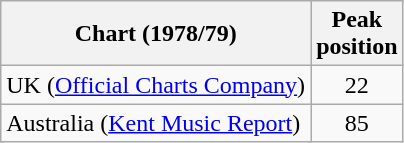<table class="wikitable">
<tr>
<th>Chart (1978/79)</th>
<th>Peak<br>position</th>
</tr>
<tr>
<td>UK (<a href='#'>Official Charts Company</a>)</td>
<td style="text-align:center;">22</td>
</tr>
<tr>
<td>Australia (<a href='#'>Kent Music Report</a>)</td>
<td style="text-align:center;">85</td>
</tr>
</table>
